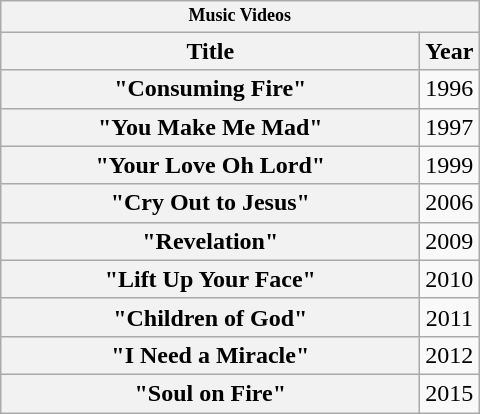<table class="wikitable plainrowheaders" style=text-align:center;>
<tr style="font-size:smaller;">
<th scope="col" colspan="2" style="width:3em;font-size:90%;">Music Videos</th>
</tr>
<tr>
<th scope="col" rowspan="1" style="width:17em;">Title</th>
<th scope="col" rowspan="1">Year</th>
</tr>
<tr>
<th scope="row">"Consuming Fire"</th>
<td>1996</td>
</tr>
<tr>
<th scope="row">"You Make Me Mad"</th>
<td>1997</td>
</tr>
<tr>
<th scope="row">"Your Love Oh Lord"</th>
<td>1999</td>
</tr>
<tr>
<th scope="row">"Cry Out to Jesus"</th>
<td>2006</td>
</tr>
<tr>
<th scope="row">"Revelation"</th>
<td>2009</td>
</tr>
<tr>
<th scope="row">"Lift Up Your Face"</th>
<td>2010</td>
</tr>
<tr>
<th scope="row">"Children of God"</th>
<td>2011</td>
</tr>
<tr>
<th scope="row">"I Need a Miracle"</th>
<td>2012</td>
</tr>
<tr>
<th scope="row">"Soul on Fire"</th>
<td>2015</td>
</tr>
</table>
